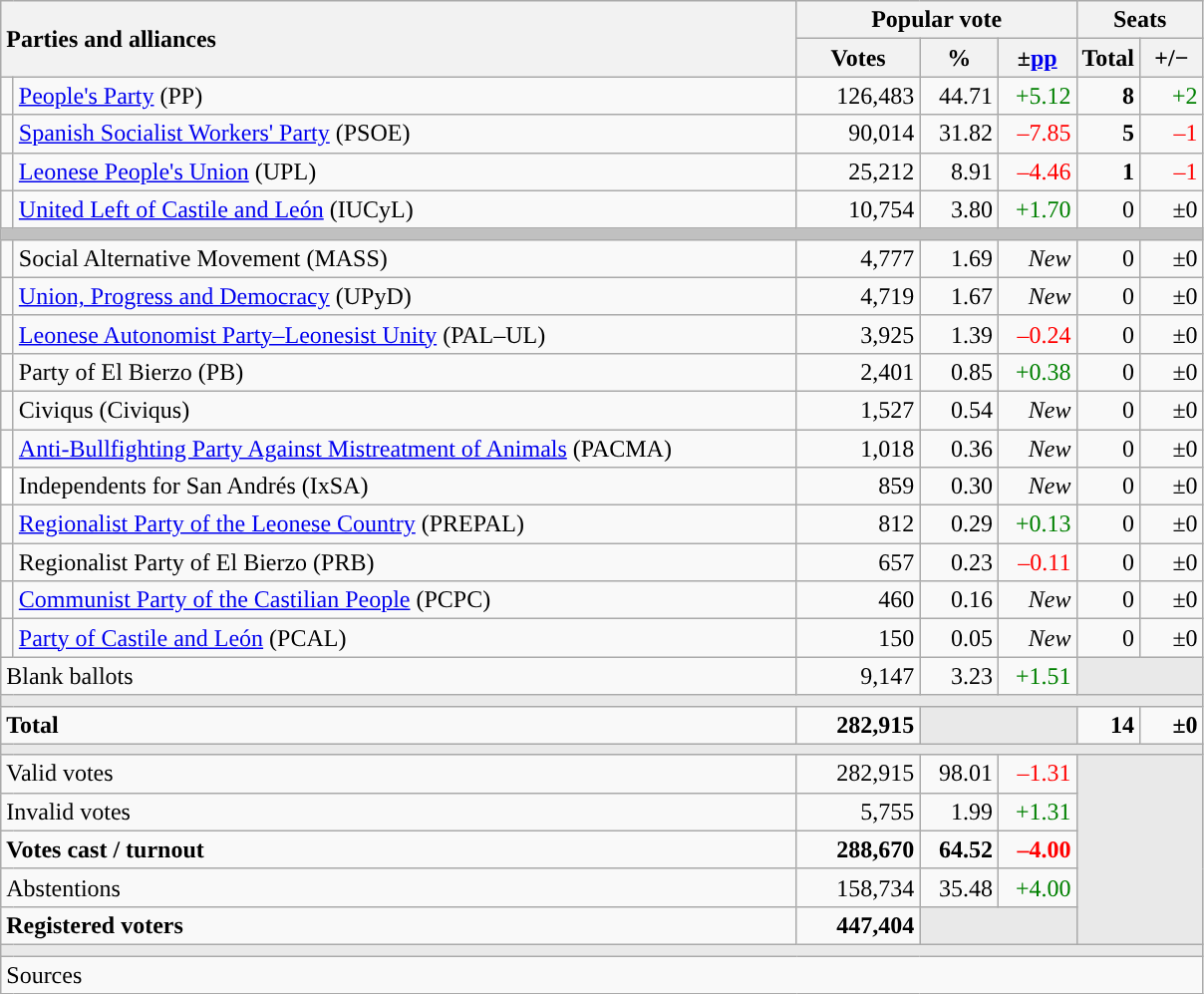<table class="wikitable" style="text-align:right;">
<tr>
<th style="text-align:left;" rowspan="2" colspan="2" width="525">Parties and alliances</th>
<th colspan="3">Popular vote</th>
<th colspan="2">Seats</th>
</tr>
<tr>
<th width="75">Votes</th>
<th width="45">%</th>
<th width="45">±<a href='#'>pp</a></th>
<th width="35">Total</th>
<th width="35">+/−</th>
</tr>
<tr>
<td width="1" style="color:inherit;background:"></td>
<td align="left"><a href='#'>People's Party</a> (PP)</td>
<td>126,483</td>
<td>44.71</td>
<td style="color:green;">+5.12</td>
<td><strong>8</strong></td>
<td style="color:green;">+2</td>
</tr>
<tr>
<td style="color:inherit;background:"></td>
<td align="left"><a href='#'>Spanish Socialist Workers' Party</a> (PSOE)</td>
<td>90,014</td>
<td>31.82</td>
<td style="color:red;">–7.85</td>
<td><strong>5</strong></td>
<td style="color:red;">–1</td>
</tr>
<tr>
<td style="color:inherit;background:"></td>
<td align="left"><a href='#'>Leonese People's Union</a> (UPL)</td>
<td>25,212</td>
<td>8.91</td>
<td style="color:red;">–4.46</td>
<td><strong>1</strong></td>
<td style="color:red;">–1</td>
</tr>
<tr>
<td style="color:inherit;background:"></td>
<td align="left"><a href='#'>United Left of Castile and León</a> (IUCyL)</td>
<td>10,754</td>
<td>3.80</td>
<td style="color:green;">+1.70</td>
<td>0</td>
<td>±0</td>
</tr>
<tr>
<td colspan="7" bgcolor="#C0C0C0"></td>
</tr>
<tr>
<td style="color:inherit;background:"></td>
<td align="left">Social Alternative Movement (MASS)</td>
<td>4,777</td>
<td>1.69</td>
<td><em>New</em></td>
<td>0</td>
<td>±0</td>
</tr>
<tr>
<td style="color:inherit;background:"></td>
<td align="left"><a href='#'>Union, Progress and Democracy</a> (UPyD)</td>
<td>4,719</td>
<td>1.67</td>
<td><em>New</em></td>
<td>0</td>
<td>±0</td>
</tr>
<tr>
<td style="color:inherit;background:"></td>
<td align="left"><a href='#'>Leonese Autonomist Party–Leonesist Unity</a> (PAL–UL)</td>
<td>3,925</td>
<td>1.39</td>
<td style="color:red;">–0.24</td>
<td>0</td>
<td>±0</td>
</tr>
<tr>
<td style="color:inherit;background:"></td>
<td align="left">Party of El Bierzo (PB)</td>
<td>2,401</td>
<td>0.85</td>
<td style="color:green;">+0.38</td>
<td>0</td>
<td>±0</td>
</tr>
<tr>
<td style="color:inherit;background:"></td>
<td align="left">Civiqus (Civiqus)</td>
<td>1,527</td>
<td>0.54</td>
<td><em>New</em></td>
<td>0</td>
<td>±0</td>
</tr>
<tr>
<td style="color:inherit;background:"></td>
<td align="left"><a href='#'>Anti-Bullfighting Party Against Mistreatment of Animals</a> (PACMA)</td>
<td>1,018</td>
<td>0.36</td>
<td><em>New</em></td>
<td>0</td>
<td>±0</td>
</tr>
<tr>
<td bgcolor="white"></td>
<td align="left">Independents for San Andrés (IxSA)</td>
<td>859</td>
<td>0.30</td>
<td><em>New</em></td>
<td>0</td>
<td>±0</td>
</tr>
<tr>
<td style="color:inherit;background:"></td>
<td align="left"><a href='#'>Regionalist Party of the Leonese Country</a> (PREPAL)</td>
<td>812</td>
<td>0.29</td>
<td style="color:green;">+0.13</td>
<td>0</td>
<td>±0</td>
</tr>
<tr>
<td style="color:inherit;background:"></td>
<td align="left">Regionalist Party of El Bierzo (PRB)</td>
<td>657</td>
<td>0.23</td>
<td style="color:red;">–0.11</td>
<td>0</td>
<td>±0</td>
</tr>
<tr>
<td style="color:inherit;background:"></td>
<td align="left"><a href='#'>Communist Party of the Castilian People</a> (PCPC)</td>
<td>460</td>
<td>0.16</td>
<td><em>New</em></td>
<td>0</td>
<td>±0</td>
</tr>
<tr>
<td style="color:inherit;background:"></td>
<td align="left"><a href='#'>Party of Castile and León</a> (PCAL)</td>
<td>150</td>
<td>0.05</td>
<td><em>New</em></td>
<td>0</td>
<td>±0</td>
</tr>
<tr>
<td align="left" colspan="2">Blank ballots</td>
<td>9,147</td>
<td>3.23</td>
<td style="color:green;">+1.51</td>
<td bgcolor="#E9E9E9" colspan="2"></td>
</tr>
<tr>
<td colspan="7" bgcolor="#E9E9E9"></td>
</tr>
<tr style="font-weight:bold;">
<td align="left" colspan="2">Total</td>
<td>282,915</td>
<td bgcolor="#E9E9E9" colspan="2"></td>
<td>14</td>
<td>±0</td>
</tr>
<tr>
<td colspan="7" bgcolor="#E9E9E9"></td>
</tr>
<tr>
<td align="left" colspan="2">Valid votes</td>
<td>282,915</td>
<td>98.01</td>
<td style="color:red;">–1.31</td>
<td bgcolor="#E9E9E9" colspan="2" rowspan="5"></td>
</tr>
<tr>
<td align="left" colspan="2">Invalid votes</td>
<td>5,755</td>
<td>1.99</td>
<td style="color:green;">+1.31</td>
</tr>
<tr style="font-weight:bold;">
<td align="left" colspan="2">Votes cast / turnout</td>
<td>288,670</td>
<td>64.52</td>
<td style="color:red;">–4.00</td>
</tr>
<tr>
<td align="left" colspan="2">Abstentions</td>
<td>158,734</td>
<td>35.48</td>
<td style="color:green;">+4.00</td>
</tr>
<tr style="font-weight:bold;">
<td align="left" colspan="2">Registered voters</td>
<td>447,404</td>
<td bgcolor="#E9E9E9" colspan="2"></td>
</tr>
<tr>
<td colspan="7" bgcolor="#E9E9E9"></td>
</tr>
<tr>
<td align="left" colspan="7">Sources</td>
</tr>
</table>
